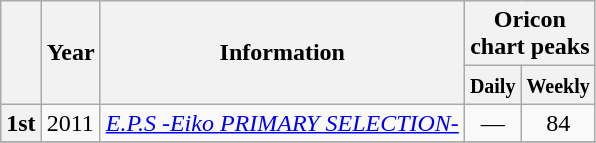<table class="wikitable">
<tr>
<th rowspan="2"></th>
<th rowspan="2">Year</th>
<th rowspan="2">Information</th>
<th colspan="2">Oricon chart peaks</th>
</tr>
<tr>
<th width="30"><small>Daily</small></th>
<th width="30"><small>Weekly</small></th>
</tr>
<tr>
<th>1st</th>
<td>2011</td>
<td><em><a href='#'>E.P.S -Eiko PRIMARY SELECTION-</a></em></td>
<td align="center">—</td>
<td align="center">84</td>
</tr>
<tr>
</tr>
</table>
